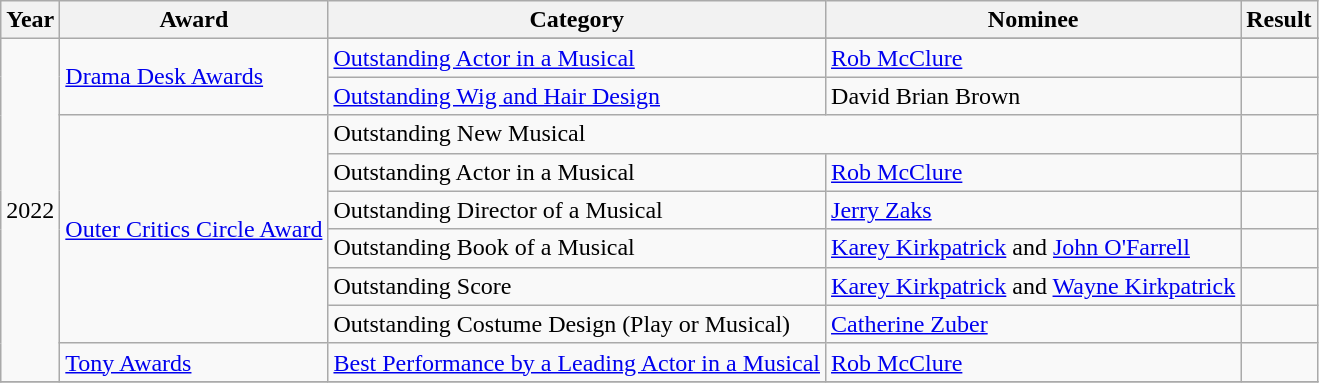<table class="wikitable" style="white-space:nowrap;">
<tr>
<th>Year</th>
<th>Award</th>
<th>Category</th>
<th>Nominee</th>
<th>Result</th>
</tr>
<tr>
<td rowspan="10">2022</td>
<td rowspan="3"><a href='#'>Drama Desk Awards</a></td>
</tr>
<tr>
<td><a href='#'>Outstanding Actor in a Musical</a></td>
<td><a href='#'>Rob McClure</a></td>
<td></td>
</tr>
<tr>
<td><a href='#'>Outstanding Wig and Hair Design</a></td>
<td>David Brian Brown</td>
<td></td>
</tr>
<tr>
<td rowspan="6"><a href='#'>Outer Critics Circle Award</a></td>
<td colspan="2">Outstanding New Musical</td>
<td></td>
</tr>
<tr>
<td>Outstanding Actor in a Musical</td>
<td><a href='#'>Rob McClure</a></td>
<td></td>
</tr>
<tr>
<td>Outstanding Director of a Musical</td>
<td><a href='#'>Jerry Zaks</a></td>
<td></td>
</tr>
<tr>
<td>Outstanding Book of a Musical</td>
<td><a href='#'>Karey Kirkpatrick</a> and <a href='#'>John O'Farrell</a></td>
<td></td>
</tr>
<tr>
<td>Outstanding Score</td>
<td><a href='#'>Karey Kirkpatrick</a> and <a href='#'>Wayne Kirkpatrick</a></td>
<td></td>
</tr>
<tr>
<td>Outstanding Costume Design (Play or Musical)</td>
<td><a href='#'>Catherine Zuber</a></td>
<td></td>
</tr>
<tr>
<td><a href='#'>Tony Awards</a></td>
<td><a href='#'>Best Performance by a Leading Actor in a Musical</a></td>
<td><a href='#'>Rob McClure</a></td>
<td></td>
</tr>
<tr>
</tr>
</table>
